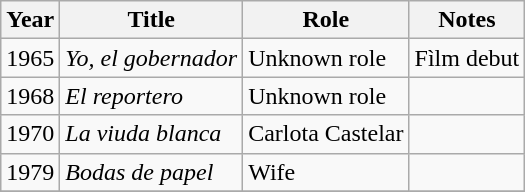<table class="wikitable sortable">
<tr>
<th>Year</th>
<th>Title</th>
<th>Role</th>
<th>Notes</th>
</tr>
<tr>
<td>1965</td>
<td><em>Yo, el gobernador</em></td>
<td>Unknown role</td>
<td>Fìlm debut</td>
</tr>
<tr>
<td>1968</td>
<td><em>El reportero</em></td>
<td>Unknown role</td>
<td></td>
</tr>
<tr>
<td>1970</td>
<td><em>La viuda blanca</em></td>
<td>Carlota Castelar</td>
<td></td>
</tr>
<tr>
<td>1979</td>
<td><em>Bodas de papel</em></td>
<td>Wife</td>
<td></td>
</tr>
<tr>
</tr>
</table>
